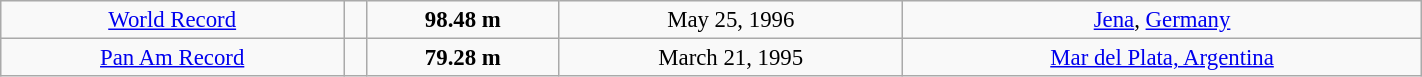<table class="wikitable" style=" text-align:center; font-size:95%;" width="75%">
<tr>
<td><a href='#'>World Record</a></td>
<td></td>
<td><strong>98.48 m </strong></td>
<td>May 25, 1996</td>
<td> <a href='#'>Jena</a>, <a href='#'>Germany</a></td>
</tr>
<tr>
<td><a href='#'>Pan Am Record</a></td>
<td></td>
<td><strong>79.28 m </strong></td>
<td>March 21, 1995</td>
<td> <a href='#'>Mar del Plata, Argentina</a></td>
</tr>
</table>
